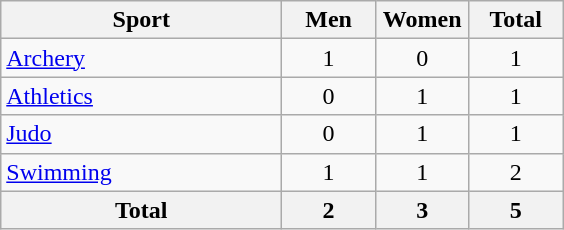<table class="wikitable sortable" style="text-align:center;">
<tr>
<th width=180>Sport</th>
<th width=55>Men</th>
<th width=55>Women</th>
<th width=55>Total</th>
</tr>
<tr>
<td align=left><a href='#'>Archery</a></td>
<td>1</td>
<td>0</td>
<td>1</td>
</tr>
<tr>
<td align=left><a href='#'>Athletics</a></td>
<td>0</td>
<td>1</td>
<td>1</td>
</tr>
<tr>
<td align=left><a href='#'>Judo</a></td>
<td>0</td>
<td>1</td>
<td>1</td>
</tr>
<tr>
<td align=left><a href='#'>Swimming</a></td>
<td>1</td>
<td>1</td>
<td>2</td>
</tr>
<tr>
<th>Total</th>
<th>2</th>
<th>3</th>
<th>5</th>
</tr>
</table>
